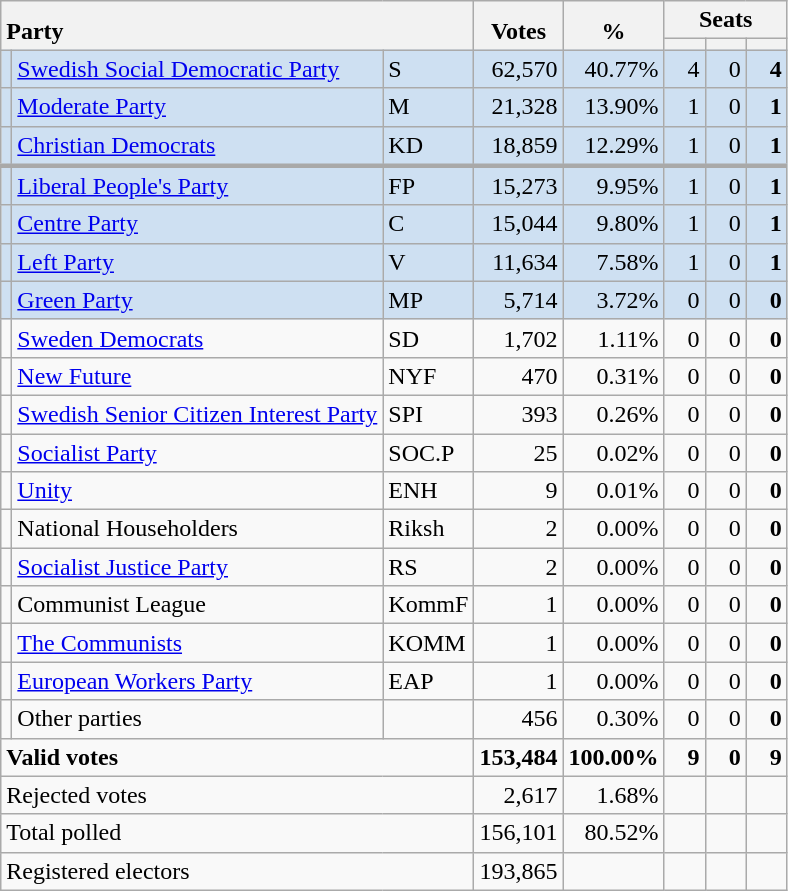<table class="wikitable" border="1" style="text-align:right;">
<tr>
<th style="text-align:left;" valign=bottom rowspan=2 colspan=3>Party</th>
<th align=center valign=bottom rowspan=2 width="50">Votes</th>
<th align=center valign=bottom rowspan=2 width="50">%</th>
<th colspan=3>Seats</th>
</tr>
<tr>
<th align=center valign=bottom width="20"><small></small></th>
<th align=center valign=bottom width="20"><small><a href='#'></a></small></th>
<th align=center valign=bottom width="20"><small></small></th>
</tr>
<tr style="background:#CEE0F2;">
<td></td>
<td align=left style="white-space: nowrap;"><a href='#'>Swedish Social Democratic Party</a></td>
<td align=left>S</td>
<td>62,570</td>
<td>40.77%</td>
<td>4</td>
<td>0</td>
<td><strong>4</strong></td>
</tr>
<tr style="background:#CEE0F2;">
<td></td>
<td align=left><a href='#'>Moderate Party</a></td>
<td align=left>M</td>
<td>21,328</td>
<td>13.90%</td>
<td>1</td>
<td>0</td>
<td><strong>1</strong></td>
</tr>
<tr style="background:#CEE0F2;">
<td></td>
<td align=left><a href='#'>Christian Democrats</a></td>
<td align=left>KD</td>
<td>18,859</td>
<td>12.29%</td>
<td>1</td>
<td>0</td>
<td><strong>1</strong></td>
</tr>
<tr style="background:#CEE0F2; border-top:3px solid darkgray;">
<td></td>
<td align=left><a href='#'>Liberal People's Party</a></td>
<td align=left>FP</td>
<td>15,273</td>
<td>9.95%</td>
<td>1</td>
<td>0</td>
<td><strong>1</strong></td>
</tr>
<tr style="background:#CEE0F2;">
<td></td>
<td align=left><a href='#'>Centre Party</a></td>
<td align=left>C</td>
<td>15,044</td>
<td>9.80%</td>
<td>1</td>
<td>0</td>
<td><strong>1</strong></td>
</tr>
<tr style="background:#CEE0F2;">
<td></td>
<td align=left><a href='#'>Left Party</a></td>
<td align=left>V</td>
<td>11,634</td>
<td>7.58%</td>
<td>1</td>
<td>0</td>
<td><strong>1</strong></td>
</tr>
<tr style="background:#CEE0F2;">
<td></td>
<td align=left><a href='#'>Green Party</a></td>
<td align=left>MP</td>
<td>5,714</td>
<td>3.72%</td>
<td>0</td>
<td>0</td>
<td><strong>0</strong></td>
</tr>
<tr>
<td></td>
<td align=left><a href='#'>Sweden Democrats</a></td>
<td align=left>SD</td>
<td>1,702</td>
<td>1.11%</td>
<td>0</td>
<td>0</td>
<td><strong>0</strong></td>
</tr>
<tr>
<td></td>
<td align=left><a href='#'>New Future</a></td>
<td align=left>NYF</td>
<td>470</td>
<td>0.31%</td>
<td>0</td>
<td>0</td>
<td><strong>0</strong></td>
</tr>
<tr>
<td></td>
<td align=left><a href='#'>Swedish Senior Citizen Interest Party</a></td>
<td align=left>SPI</td>
<td>393</td>
<td>0.26%</td>
<td>0</td>
<td>0</td>
<td><strong>0</strong></td>
</tr>
<tr>
<td></td>
<td align=left><a href='#'>Socialist Party</a></td>
<td align=left>SOC.P</td>
<td>25</td>
<td>0.02%</td>
<td>0</td>
<td>0</td>
<td><strong>0</strong></td>
</tr>
<tr>
<td></td>
<td align=left><a href='#'>Unity</a></td>
<td align=left>ENH</td>
<td>9</td>
<td>0.01%</td>
<td>0</td>
<td>0</td>
<td><strong>0</strong></td>
</tr>
<tr>
<td></td>
<td align=left>National Householders</td>
<td align=left>Riksh</td>
<td>2</td>
<td>0.00%</td>
<td>0</td>
<td>0</td>
<td><strong>0</strong></td>
</tr>
<tr>
<td></td>
<td align=left><a href='#'>Socialist Justice Party</a></td>
<td align=left>RS</td>
<td>2</td>
<td>0.00%</td>
<td>0</td>
<td>0</td>
<td><strong>0</strong></td>
</tr>
<tr>
<td></td>
<td align=left>Communist League</td>
<td align=left>KommF</td>
<td>1</td>
<td>0.00%</td>
<td>0</td>
<td>0</td>
<td><strong>0</strong></td>
</tr>
<tr>
<td></td>
<td align=left><a href='#'>The Communists</a></td>
<td align=left>KOMM</td>
<td>1</td>
<td>0.00%</td>
<td>0</td>
<td>0</td>
<td><strong>0</strong></td>
</tr>
<tr>
<td></td>
<td align=left><a href='#'>European Workers Party</a></td>
<td align=left>EAP</td>
<td>1</td>
<td>0.00%</td>
<td>0</td>
<td>0</td>
<td><strong>0</strong></td>
</tr>
<tr>
<td></td>
<td align=left>Other parties</td>
<td></td>
<td>456</td>
<td>0.30%</td>
<td>0</td>
<td>0</td>
<td><strong>0</strong></td>
</tr>
<tr style="font-weight:bold">
<td align=left colspan=3>Valid votes</td>
<td>153,484</td>
<td>100.00%</td>
<td>9</td>
<td>0</td>
<td>9</td>
</tr>
<tr>
<td align=left colspan=3>Rejected votes</td>
<td>2,617</td>
<td>1.68%</td>
<td></td>
<td></td>
<td></td>
</tr>
<tr>
<td align=left colspan=3>Total polled</td>
<td>156,101</td>
<td>80.52%</td>
<td></td>
<td></td>
<td></td>
</tr>
<tr>
<td align=left colspan=3>Registered electors</td>
<td>193,865</td>
<td></td>
<td></td>
<td></td>
<td></td>
</tr>
</table>
